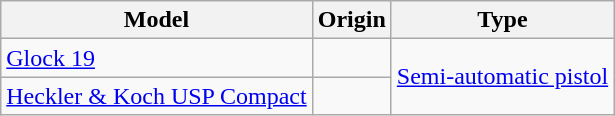<table class="wikitable">
<tr>
<th>Model</th>
<th>Origin</th>
<th>Type</th>
</tr>
<tr>
<td><a href='#'>Glock 19</a></td>
<td></td>
<td rowspan="2"><a href='#'>Semi-automatic pistol</a></td>
</tr>
<tr>
<td><a href='#'>Heckler & Koch USP Compact</a></td>
<td></td>
</tr>
</table>
